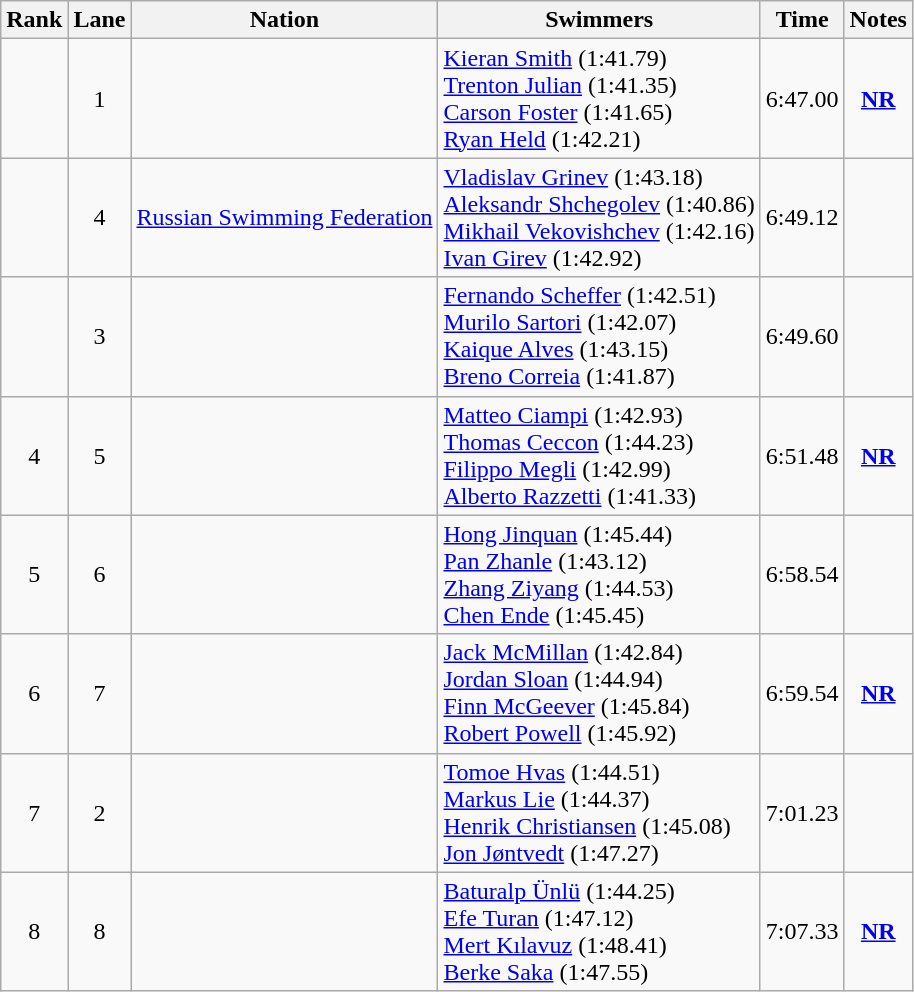<table class="wikitable sortable" style="text-align:center">
<tr>
<th>Rank</th>
<th>Lane</th>
<th>Nation</th>
<th>Swimmers</th>
<th>Time</th>
<th>Notes</th>
</tr>
<tr>
<td></td>
<td>1</td>
<td align=left></td>
<td align=left><a href='#'>Kieran Smith</a> (1:41.79)<br><a href='#'>Trenton Julian</a> (1:41.35)<br><a href='#'>Carson Foster</a> (1:41.65)<br><a href='#'>Ryan Held</a> (1:42.21)</td>
<td>6:47.00</td>
<td><strong><a href='#'>NR</a></strong></td>
</tr>
<tr>
<td></td>
<td>4</td>
<td align=left><a href='#'>Russian Swimming Federation</a></td>
<td align=left><a href='#'>Vladislav Grinev</a> (1:43.18)<br><a href='#'>Aleksandr Shchegolev</a> (1:40.86)<br><a href='#'>Mikhail Vekovishchev</a> (1:42.16)<br><a href='#'>Ivan Girev</a> (1:42.92)</td>
<td>6:49.12</td>
<td></td>
</tr>
<tr>
<td></td>
<td>3</td>
<td align=left></td>
<td align=left><a href='#'>Fernando Scheffer</a> (1:42.51)<br><a href='#'>Murilo Sartori</a> (1:42.07)<br><a href='#'>Kaique Alves</a> (1:43.15)<br><a href='#'>Breno Correia</a> (1:41.87)</td>
<td>6:49.60</td>
<td></td>
</tr>
<tr>
<td>4</td>
<td>5</td>
<td align=left></td>
<td align=left><a href='#'>Matteo Ciampi</a> (1:42.93)<br><a href='#'>Thomas Ceccon</a> (1:44.23)<br><a href='#'>Filippo Megli</a> (1:42.99)<br><a href='#'>Alberto Razzetti</a> (1:41.33)</td>
<td>6:51.48</td>
<td><strong><a href='#'>NR</a></strong></td>
</tr>
<tr>
<td>5</td>
<td>6</td>
<td align=left></td>
<td align=left><a href='#'>Hong Jinquan</a> (1:45.44)<br><a href='#'>Pan Zhanle</a> (1:43.12)<br><a href='#'>Zhang Ziyang</a> (1:44.53)<br><a href='#'>Chen Ende</a> (1:45.45)</td>
<td>6:58.54</td>
<td></td>
</tr>
<tr>
<td>6</td>
<td>7</td>
<td align=left></td>
<td align=left><a href='#'>Jack McMillan</a> (1:42.84)<br><a href='#'>Jordan Sloan</a> (1:44.94)<br><a href='#'>Finn McGeever</a> (1:45.84)<br><a href='#'>Robert Powell</a> (1:45.92)</td>
<td>6:59.54</td>
<td><strong><a href='#'>NR</a></strong></td>
</tr>
<tr>
<td>7</td>
<td>2</td>
<td align=left></td>
<td align=left><a href='#'>Tomoe Hvas</a> (1:44.51)<br><a href='#'>Markus Lie</a> (1:44.37)<br><a href='#'>Henrik Christiansen</a> (1:45.08)<br><a href='#'>Jon Jøntvedt</a> (1:47.27)</td>
<td>7:01.23</td>
<td></td>
</tr>
<tr>
<td>8</td>
<td>8</td>
<td align=left></td>
<td align=left><a href='#'>Baturalp Ünlü</a> (1:44.25)<br><a href='#'>Efe Turan</a> (1:47.12)<br><a href='#'>Mert Kılavuz</a> (1:48.41)<br><a href='#'>Berke Saka</a> (1:47.55)</td>
<td>7:07.33</td>
<td><strong><a href='#'>NR</a></strong></td>
</tr>
</table>
